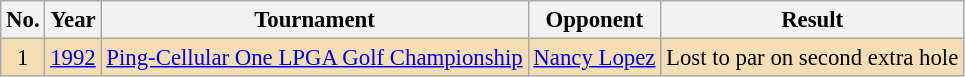<table class="wikitable" style="font-size:95%;">
<tr>
<th>No.</th>
<th>Year</th>
<th>Tournament</th>
<th>Opponent</th>
<th>Result</th>
</tr>
<tr style="background:#F5DEB3;">
<td align=center>1</td>
<td><a href='#'>1992</a></td>
<td><a href='#'>Ping-Cellular One LPGA Golf Championship</a></td>
<td> <a href='#'>Nancy Lopez</a></td>
<td>Lost to par on second extra hole</td>
</tr>
</table>
